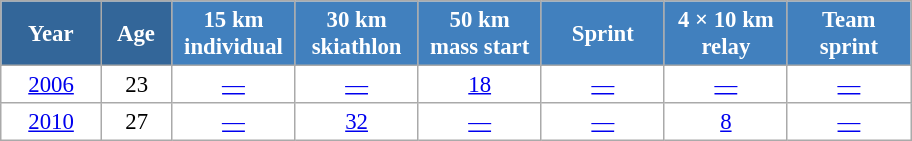<table class="wikitable" style="font-size:95%; text-align:center; border:grey solid 1px; border-collapse:collapse; background:#ffffff;">
<tr>
<th style="background-color:#369; color:white; width:60px;"> Year </th>
<th style="background-color:#369; color:white; width:40px;"> Age </th>
<th style="background-color:#4180be; color:white; width:75px;"> 15 km <br> individual </th>
<th style="background-color:#4180be; color:white; width:75px;"> 30 km <br> skiathlon </th>
<th style="background-color:#4180be; color:white; width:75px;"> 50 km <br> mass start </th>
<th style="background-color:#4180be; color:white; width:75px;"> Sprint </th>
<th style="background-color:#4180be; color:white; width:75px;"> 4 × 10 km <br> relay </th>
<th style="background-color:#4180be; color:white; width:75px;"> Team <br> sprint </th>
</tr>
<tr>
<td><a href='#'>2006</a></td>
<td>23</td>
<td><a href='#'>—</a></td>
<td><a href='#'>—</a></td>
<td><a href='#'>18</a></td>
<td><a href='#'>—</a></td>
<td><a href='#'>—</a></td>
<td><a href='#'>—</a></td>
</tr>
<tr>
<td><a href='#'>2010</a></td>
<td>27</td>
<td><a href='#'>—</a></td>
<td><a href='#'>32</a></td>
<td><a href='#'>—</a></td>
<td><a href='#'>—</a></td>
<td><a href='#'>8</a></td>
<td><a href='#'>—</a></td>
</tr>
</table>
